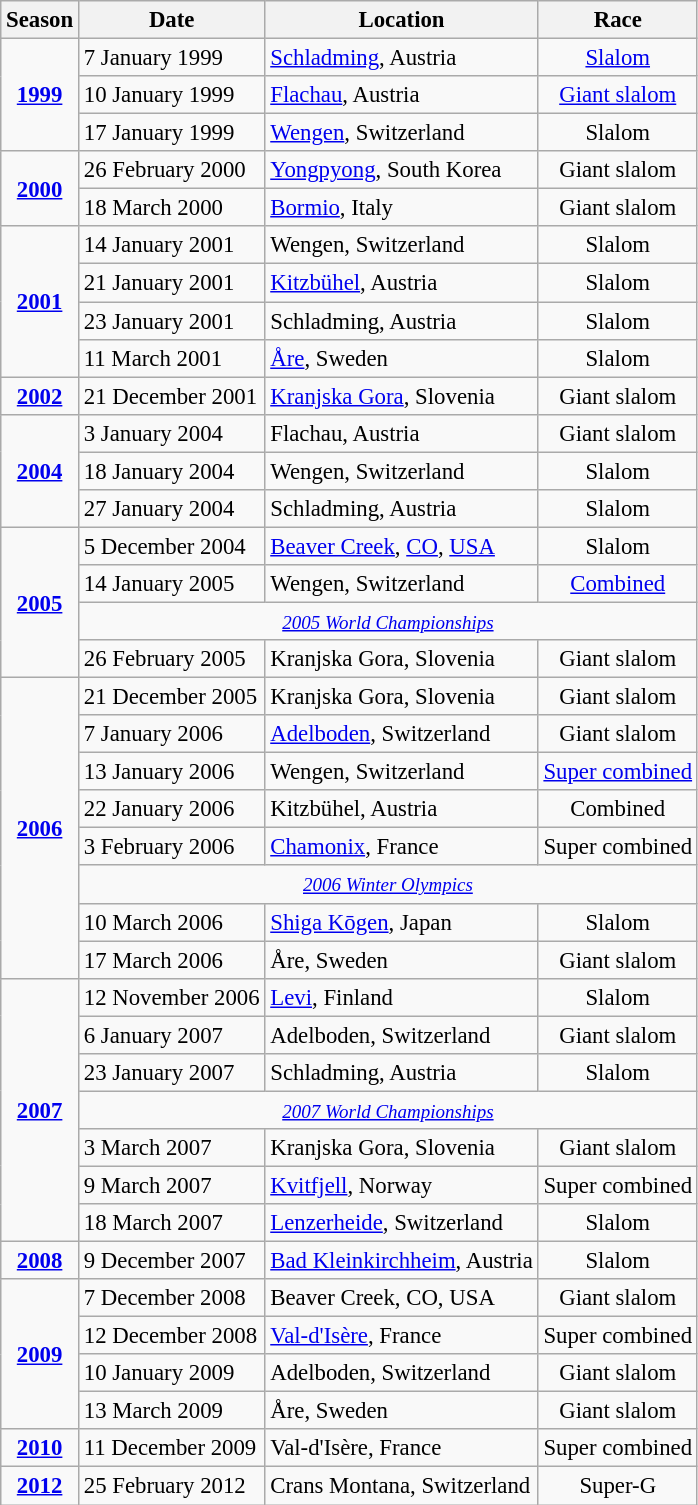<table class=wikitable style="font-size:95%;">
<tr>
<th><strong>Season</strong></th>
<th><strong>Date</strong></th>
<th><strong>Location</strong></th>
<th><strong>Race</strong></th>
</tr>
<tr>
<td rowspan=3 align=center><strong><a href='#'>1999</a></strong></td>
<td>7 January 1999</td>
<td><a href='#'>Schladming</a>, Austria</td>
<td align=center><a href='#'>Slalom</a></td>
</tr>
<tr>
<td>10 January 1999</td>
<td><a href='#'>Flachau</a>, Austria</td>
<td align=center><a href='#'>Giant slalom</a></td>
</tr>
<tr>
<td>17 January 1999</td>
<td><a href='#'>Wengen</a>, Switzerland</td>
<td align=center>Slalom</td>
</tr>
<tr>
<td rowspan=2 align=center><strong><a href='#'>2000</a></strong></td>
<td>26 February 2000</td>
<td><a href='#'>Yongpyong</a>, South Korea</td>
<td align=center>Giant slalom</td>
</tr>
<tr>
<td>18 March 2000</td>
<td><a href='#'>Bormio</a>, Italy</td>
<td align=center>Giant slalom</td>
</tr>
<tr>
<td rowspan=4 align=center><strong><a href='#'>2001</a></strong></td>
<td>14 January 2001</td>
<td>Wengen, Switzerland</td>
<td align=center>Slalom</td>
</tr>
<tr>
<td>21 January 2001</td>
<td><a href='#'>Kitzbühel</a>, Austria</td>
<td align=center>Slalom</td>
</tr>
<tr>
<td>23 January 2001</td>
<td>Schladming, Austria</td>
<td align=center>Slalom</td>
</tr>
<tr>
<td>11 March 2001</td>
<td><a href='#'>Åre</a>, Sweden</td>
<td align=center>Slalom</td>
</tr>
<tr>
<td rowspan=1 align=center><strong><a href='#'>2002</a></strong></td>
<td>21 December 2001</td>
<td><a href='#'>Kranjska Gora</a>, Slovenia</td>
<td align=center>Giant slalom</td>
</tr>
<tr>
<td rowspan=3 align=center><strong><a href='#'>2004</a></strong></td>
<td>3 January 2004</td>
<td>Flachau, Austria</td>
<td align=center>Giant slalom</td>
</tr>
<tr>
<td>18 January 2004</td>
<td>Wengen, Switzerland</td>
<td align=center>Slalom</td>
</tr>
<tr>
<td>27 January 2004</td>
<td>Schladming, Austria</td>
<td align=center>Slalom</td>
</tr>
<tr>
<td rowspan=4 align=center><strong><a href='#'>2005</a></strong></td>
<td>5 December 2004</td>
<td><a href='#'>Beaver Creek</a>, <a href='#'>CO</a>, <a href='#'>USA</a></td>
<td align=center>Slalom</td>
</tr>
<tr>
<td>14 January 2005</td>
<td>Wengen, Switzerland</td>
<td align=center><a href='#'>Combined</a></td>
</tr>
<tr>
<td align=center colspan=3><small><a href='#'><em>2005 World Championships</em></a></small></td>
</tr>
<tr>
<td>26 February 2005</td>
<td>Kranjska Gora, Slovenia</td>
<td align=center>Giant slalom</td>
</tr>
<tr>
<td rowspan=8 align=center><strong><a href='#'>2006</a></strong></td>
<td>21 December 2005</td>
<td>Kranjska Gora, Slovenia</td>
<td align=center>Giant slalom</td>
</tr>
<tr>
<td>7 January 2006</td>
<td><a href='#'>Adelboden</a>, Switzerland</td>
<td align=center>Giant slalom</td>
</tr>
<tr>
<td>13 January 2006</td>
<td>Wengen, Switzerland</td>
<td align=center><a href='#'>Super combined</a></td>
</tr>
<tr>
<td>22 January 2006</td>
<td>Kitzbühel, Austria</td>
<td align=center>Combined</td>
</tr>
<tr>
<td>3 February 2006</td>
<td><a href='#'>Chamonix</a>, France</td>
<td align=center>Super combined</td>
</tr>
<tr>
<td align=center colspan=3><small><a href='#'><em>2006 Winter Olympics</em></a></small></td>
</tr>
<tr>
<td>10 March 2006</td>
<td><a href='#'>Shiga Kōgen</a>, Japan</td>
<td align=center>Slalom</td>
</tr>
<tr>
<td>17 March 2006</td>
<td>Åre, Sweden</td>
<td align=center>Giant slalom</td>
</tr>
<tr>
<td rowspan=7 align=center><strong><a href='#'>2007</a></strong></td>
<td>12 November 2006</td>
<td><a href='#'>Levi</a>, Finland</td>
<td align=center>Slalom</td>
</tr>
<tr>
<td>6 January 2007</td>
<td>Adelboden, Switzerland</td>
<td align=center>Giant slalom</td>
</tr>
<tr>
<td>23 January 2007</td>
<td>Schladming, Austria</td>
<td align=center>Slalom</td>
</tr>
<tr>
<td align=center colspan=3><small><a href='#'><em>2007 World Championships</em></a></small></td>
</tr>
<tr>
<td>3 March 2007</td>
<td>Kranjska Gora, Slovenia</td>
<td align=center>Giant slalom</td>
</tr>
<tr>
<td>9 March 2007</td>
<td><a href='#'>Kvitfjell</a>, Norway</td>
<td align=center>Super combined</td>
</tr>
<tr>
<td>18 March 2007</td>
<td><a href='#'>Lenzerheide</a>, Switzerland</td>
<td align=center>Slalom</td>
</tr>
<tr>
<td rowspan=1 align=center><strong><a href='#'>2008</a></strong></td>
<td>9 December 2007</td>
<td><a href='#'>Bad Kleinkirchheim</a>, Austria</td>
<td align=center>Slalom</td>
</tr>
<tr>
<td rowspan=4 align=center><strong><a href='#'>2009</a></strong></td>
<td>7 December 2008</td>
<td>Beaver Creek, CO, USA</td>
<td align=center>Giant slalom</td>
</tr>
<tr>
<td>12 December 2008</td>
<td><a href='#'>Val-d'Isère</a>, France</td>
<td align=center>Super combined</td>
</tr>
<tr>
<td>10 January 2009</td>
<td>Adelboden, Switzerland</td>
<td align=center>Giant slalom</td>
</tr>
<tr>
<td>13 March 2009</td>
<td>Åre, Sweden</td>
<td align=center>Giant slalom</td>
</tr>
<tr>
<td rowspan=1 align=center><strong><a href='#'>2010</a></strong></td>
<td>11 December 2009</td>
<td>Val-d'Isère, France</td>
<td align=center>Super combined</td>
</tr>
<tr>
<td rowspan=1 align=center><strong><a href='#'>2012</a></strong></td>
<td>25 February 2012</td>
<td>Crans Montana, Switzerland</td>
<td align=center>Super-G</td>
</tr>
</table>
